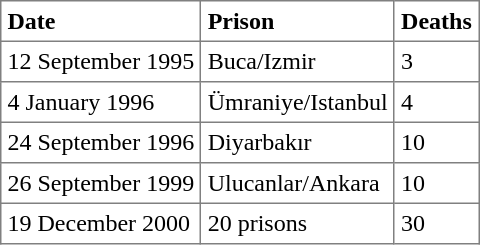<table border="2" cellspacing="0" cellpadding="4" rules="all"  style="margin:1em 1em 1em 0; border-style:solid; border-width:1px; border-collapse:collapse; empty-cells:show; caption-side:top; ">
<tr>
<td><strong>Date</strong></td>
<td><strong>Prison</strong></td>
<td><strong>Deaths</strong></td>
</tr>
<tr>
<td>12 September 1995</td>
<td>Buca/Izmir</td>
<td>3</td>
</tr>
<tr>
<td>4 January 1996</td>
<td>Ümraniye/Istanbul</td>
<td>4</td>
</tr>
<tr>
<td>24 September 1996</td>
<td>Diyarbakır</td>
<td>10</td>
</tr>
<tr>
<td>26 September 1999</td>
<td>Ulucanlar/Ankara</td>
<td>10</td>
</tr>
<tr>
<td>19 December 2000</td>
<td>20 prisons</td>
<td>30</td>
</tr>
</table>
